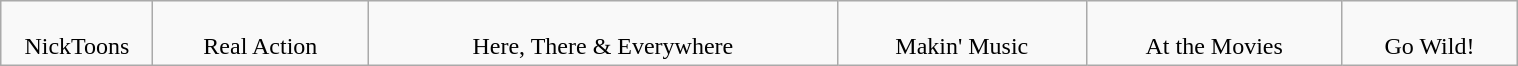<table class="wikitable" style="text-align: center; width: 80%; margin: 1em auto;">
<tr>
<td style="width:70pt; vertical-align: top;"><br>NickToons</td>
<td style="width:70pt vertical-align: top;"><br>Real Action</td>
<td style="width:70pt vertical-align: top;"><br>Here, There & Everywhere</td>
<td style="width:70pt vertical-align: top;"><br>Makin' Music</td>
<td style="width:70pt vertical-align: top;"><br>At the Movies</td>
<td style="width:70pt vertical-align: top;"><br>Go Wild!</td>
</tr>
</table>
